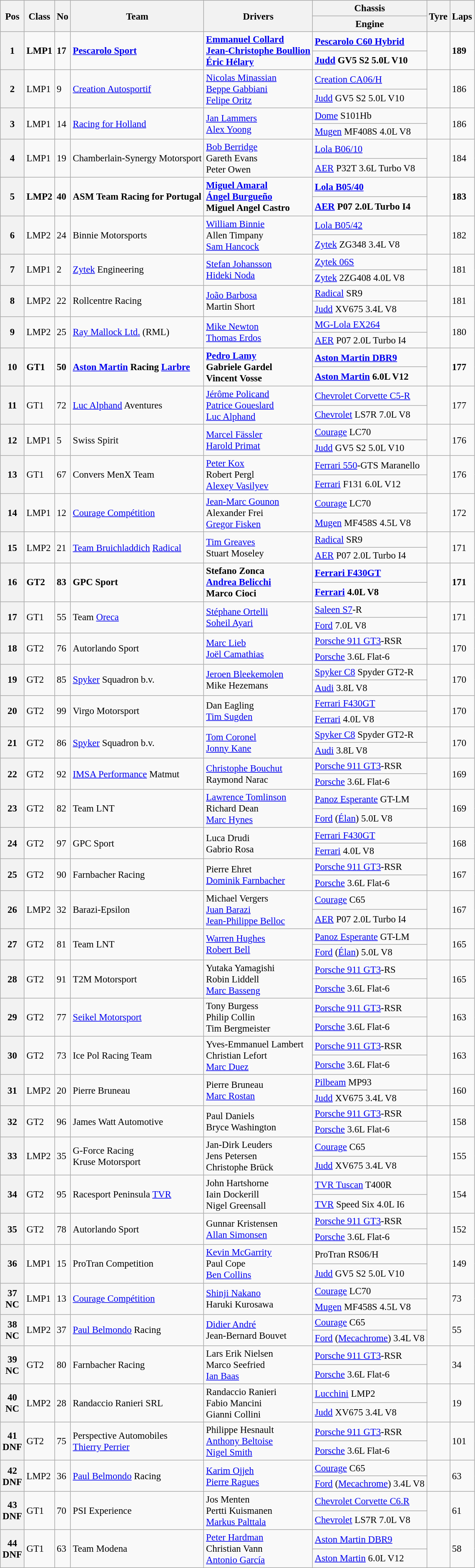<table class="wikitable" style="font-size: 95%;">
<tr>
<th rowspan=2>Pos</th>
<th rowspan=2>Class</th>
<th rowspan=2>No</th>
<th rowspan=2>Team</th>
<th rowspan=2>Drivers</th>
<th>Chassis</th>
<th rowspan=2>Tyre</th>
<th rowspan=2>Laps</th>
</tr>
<tr>
<th>Engine</th>
</tr>
<tr style="font-weight:bold">
<th rowspan=2>1</th>
<td rowspan=2>LMP1</td>
<td rowspan=2>17</td>
<td rowspan=2> <a href='#'>Pescarolo Sport</a></td>
<td rowspan=2> <a href='#'>Emmanuel Collard</a><br> <a href='#'>Jean-Christophe Boullion</a><br> <a href='#'>Éric Hélary</a></td>
<td><a href='#'>Pescarolo C60 Hybrid</a></td>
<td rowspan=2></td>
<td rowspan=2>189</td>
</tr>
<tr style="font-weight:bold">
<td><a href='#'>Judd</a> GV5 S2 5.0L V10</td>
</tr>
<tr>
<th rowspan=2>2</th>
<td rowspan=2>LMP1</td>
<td rowspan=2>9</td>
<td rowspan=2> <a href='#'>Creation Autosportif</a></td>
<td rowspan=2> <a href='#'>Nicolas Minassian</a><br> <a href='#'>Beppe Gabbiani</a><br> <a href='#'>Felipe Oritz</a></td>
<td><a href='#'>Creation CA06/H</a></td>
<td rowspan=2></td>
<td rowspan=2>186</td>
</tr>
<tr>
<td><a href='#'>Judd</a> GV5 S2 5.0L V10</td>
</tr>
<tr>
<th rowspan=2>3</th>
<td rowspan=2>LMP1</td>
<td rowspan=2>14</td>
<td rowspan=2> <a href='#'>Racing for Holland</a></td>
<td rowspan=2> <a href='#'>Jan Lammers</a><br> <a href='#'>Alex Yoong</a></td>
<td><a href='#'>Dome</a> S101Hb</td>
<td rowspan=2></td>
<td rowspan=2>186</td>
</tr>
<tr>
<td><a href='#'>Mugen</a> MF408S 4.0L V8</td>
</tr>
<tr>
<th rowspan=2>4</th>
<td rowspan=2>LMP1</td>
<td rowspan=2>19</td>
<td rowspan=2> Chamberlain-Synergy Motorsport</td>
<td rowspan=2> <a href='#'>Bob Berridge</a><br> Gareth Evans<br> Peter Owen</td>
<td><a href='#'>Lola B06/10</a></td>
<td rowspan=2></td>
<td rowspan=2>184</td>
</tr>
<tr>
<td><a href='#'>AER</a> P32T 3.6L Turbo V8</td>
</tr>
<tr style="font-weight:bold">
<th rowspan=2>5</th>
<td rowspan=2>LMP2</td>
<td rowspan=2>40</td>
<td rowspan=2> ASM Team Racing for Portugal</td>
<td rowspan=2> <a href='#'>Miguel Amaral</a><br> <a href='#'>Ángel Burgueño</a><br> Miguel Angel Castro</td>
<td><a href='#'>Lola B05/40</a></td>
<td rowspan=2></td>
<td rowspan=2>183</td>
</tr>
<tr style="font-weight:bold">
<td><a href='#'>AER</a> P07 2.0L Turbo I4</td>
</tr>
<tr>
<th rowspan=2>6</th>
<td rowspan=2>LMP2</td>
<td rowspan=2>24</td>
<td rowspan=2> Binnie Motorsports</td>
<td rowspan=2> <a href='#'>William Binnie</a><br> Allen Timpany<br> <a href='#'>Sam Hancock</a></td>
<td><a href='#'>Lola B05/42</a></td>
<td rowspan=2></td>
<td rowspan=2>182</td>
</tr>
<tr>
<td><a href='#'>Zytek</a> ZG348 3.4L V8</td>
</tr>
<tr>
<th rowspan=2>7</th>
<td rowspan=2>LMP1</td>
<td rowspan=2>2</td>
<td rowspan=2> <a href='#'>Zytek</a> Engineering</td>
<td rowspan=2> <a href='#'>Stefan Johansson</a><br> <a href='#'>Hideki Noda</a></td>
<td><a href='#'>Zytek 06S</a></td>
<td rowspan=2></td>
<td rowspan=2>181</td>
</tr>
<tr>
<td><a href='#'>Zytek</a> 2ZG408 4.0L V8</td>
</tr>
<tr>
<th rowspan=2>8</th>
<td rowspan=2>LMP2</td>
<td rowspan=2>22</td>
<td rowspan=2> Rollcentre Racing</td>
<td rowspan=2> <a href='#'>João Barbosa</a><br> Martin Short</td>
<td><a href='#'>Radical</a> SR9</td>
<td rowspan=2></td>
<td rowspan=2>181</td>
</tr>
<tr>
<td><a href='#'>Judd</a> XV675 3.4L V8</td>
</tr>
<tr>
<th rowspan=2>9</th>
<td rowspan=2>LMP2</td>
<td rowspan=2>25</td>
<td rowspan=2> <a href='#'>Ray Mallock Ltd.</a> (RML)</td>
<td rowspan=2> <a href='#'>Mike Newton</a><br> <a href='#'>Thomas Erdos</a></td>
<td><a href='#'>MG-Lola EX264</a></td>
<td rowspan=2></td>
<td rowspan=2>180</td>
</tr>
<tr>
<td><a href='#'>AER</a> P07 2.0L Turbo I4</td>
</tr>
<tr style="font-weight:bold">
<th rowspan=2>10</th>
<td rowspan=2>GT1</td>
<td rowspan=2>50</td>
<td rowspan=2> <a href='#'>Aston Martin</a> Racing <a href='#'>Larbre</a></td>
<td rowspan=2> <a href='#'>Pedro Lamy</a><br> Gabriele Gardel<br> Vincent Vosse</td>
<td><a href='#'>Aston Martin DBR9</a></td>
<td rowspan=2></td>
<td rowspan=2>177</td>
</tr>
<tr style="font-weight:bold">
<td><a href='#'>Aston Martin</a> 6.0L V12</td>
</tr>
<tr>
<th rowspan=2>11</th>
<td rowspan=2>GT1</td>
<td rowspan=2>72</td>
<td rowspan=2> <a href='#'>Luc Alphand</a> Aventures</td>
<td rowspan=2> <a href='#'>Jérôme Policand</a><br> <a href='#'>Patrice Goueslard</a><br> <a href='#'>Luc Alphand</a></td>
<td><a href='#'>Chevrolet Corvette C5-R</a></td>
<td rowspan=2></td>
<td rowspan=2>177</td>
</tr>
<tr>
<td><a href='#'>Chevrolet</a> LS7R 7.0L V8</td>
</tr>
<tr>
<th rowspan=2>12</th>
<td rowspan=2>LMP1</td>
<td rowspan=2>5</td>
<td rowspan=2> Swiss Spirit</td>
<td rowspan=2> <a href='#'>Marcel Fässler</a><br> <a href='#'>Harold Primat</a></td>
<td><a href='#'>Courage</a> LC70</td>
<td rowspan=2></td>
<td rowspan=2>176</td>
</tr>
<tr>
<td><a href='#'>Judd</a> GV5 S2 5.0L V10</td>
</tr>
<tr>
<th rowspan=2>13</th>
<td rowspan=2>GT1</td>
<td rowspan=2>67</td>
<td rowspan=2> Convers MenX Team</td>
<td rowspan=2> <a href='#'>Peter Kox</a><br> Robert Pergl<br> <a href='#'>Alexey Vasilyev</a></td>
<td><a href='#'>Ferrari 550</a>-GTS Maranello</td>
<td rowspan=2></td>
<td rowspan=2>176</td>
</tr>
<tr>
<td><a href='#'>Ferrari</a> F131 6.0L V12</td>
</tr>
<tr>
<th rowspan=2>14</th>
<td rowspan=2>LMP1</td>
<td rowspan=2>12</td>
<td rowspan=2> <a href='#'>Courage Compétition</a></td>
<td rowspan=2> <a href='#'>Jean-Marc Gounon</a><br> Alexander Frei<br> <a href='#'>Gregor Fisken</a></td>
<td><a href='#'>Courage</a> LC70</td>
<td rowspan=2></td>
<td rowspan=2>172</td>
</tr>
<tr>
<td><a href='#'>Mugen</a> MF458S 4.5L V8</td>
</tr>
<tr>
<th rowspan=2>15</th>
<td rowspan=2>LMP2</td>
<td rowspan=2>21</td>
<td rowspan=2> <a href='#'>Team Bruichladdich</a> <a href='#'>Radical</a></td>
<td rowspan=2> <a href='#'>Tim Greaves</a><br> Stuart Moseley</td>
<td><a href='#'>Radical</a> SR9</td>
<td rowspan=2></td>
<td rowspan=2>171</td>
</tr>
<tr>
<td><a href='#'>AER</a> P07 2.0L Turbo I4</td>
</tr>
<tr style="font-weight:bold">
<th rowspan=2>16</th>
<td rowspan=2>GT2</td>
<td rowspan=2>83</td>
<td rowspan=2> GPC Sport</td>
<td rowspan=2> Stefano Zonca<br> <a href='#'>Andrea Belicchi</a><br> Marco Cioci</td>
<td><a href='#'>Ferrari F430GT</a></td>
<td rowspan=2></td>
<td rowspan=2>171</td>
</tr>
<tr style="font-weight:bold">
<td><a href='#'>Ferrari</a> 4.0L V8</td>
</tr>
<tr>
<th rowspan=2>17</th>
<td rowspan=2>GT1</td>
<td rowspan=2>55</td>
<td rowspan=2> Team <a href='#'>Oreca</a></td>
<td rowspan=2> <a href='#'>Stéphane Ortelli</a><br> <a href='#'>Soheil Ayari</a></td>
<td><a href='#'>Saleen S7</a>-R</td>
<td rowspan=2></td>
<td rowspan=2>171</td>
</tr>
<tr>
<td><a href='#'>Ford</a> 7.0L V8</td>
</tr>
<tr>
<th rowspan=2>18</th>
<td rowspan=2>GT2</td>
<td rowspan=2>76</td>
<td rowspan=2> Autorlando Sport</td>
<td rowspan=2> <a href='#'>Marc Lieb</a><br> <a href='#'>Joël Camathias</a></td>
<td><a href='#'>Porsche 911 GT3</a>-RSR</td>
<td rowspan=2></td>
<td rowspan=2>170</td>
</tr>
<tr>
<td><a href='#'>Porsche</a> 3.6L Flat-6</td>
</tr>
<tr>
<th rowspan=2>19</th>
<td rowspan=2>GT2</td>
<td rowspan=2>85</td>
<td rowspan=2> <a href='#'>Spyker</a> Squadron b.v.</td>
<td rowspan=2> <a href='#'>Jeroen Bleekemolen</a><br> Mike Hezemans</td>
<td><a href='#'>Spyker C8</a> Spyder GT2-R</td>
<td rowspan=2></td>
<td rowspan=2>170</td>
</tr>
<tr>
<td><a href='#'>Audi</a> 3.8L V8</td>
</tr>
<tr>
<th rowspan=2>20</th>
<td rowspan=2>GT2</td>
<td rowspan=2>99</td>
<td rowspan=2> Virgo Motorsport</td>
<td rowspan=2> Dan Eagling<br> <a href='#'>Tim Sugden</a></td>
<td><a href='#'>Ferrari F430GT</a></td>
<td rowspan=2></td>
<td rowspan=2>170</td>
</tr>
<tr>
<td><a href='#'>Ferrari</a> 4.0L V8</td>
</tr>
<tr>
<th rowspan=2>21</th>
<td rowspan=2>GT2</td>
<td rowspan=2>86</td>
<td rowspan=2> <a href='#'>Spyker</a> Squadron b.v.</td>
<td rowspan=2> <a href='#'>Tom Coronel</a><br> <a href='#'>Jonny Kane</a></td>
<td><a href='#'>Spyker C8</a> Spyder GT2-R</td>
<td rowspan=2></td>
<td rowspan=2>170</td>
</tr>
<tr>
<td><a href='#'>Audi</a> 3.8L V8</td>
</tr>
<tr>
<th rowspan=2>22</th>
<td rowspan=2>GT2</td>
<td rowspan=2>92</td>
<td rowspan=2> <a href='#'>IMSA Performance</a> Matmut</td>
<td rowspan=2> <a href='#'>Christophe Bouchut</a><br> Raymond Narac</td>
<td><a href='#'>Porsche 911 GT3</a>-RSR</td>
<td rowspan=2></td>
<td rowspan=2>169</td>
</tr>
<tr>
<td><a href='#'>Porsche</a> 3.6L Flat-6</td>
</tr>
<tr>
<th rowspan=2>23</th>
<td rowspan=2>GT2</td>
<td rowspan=2>82</td>
<td rowspan=2> Team LNT</td>
<td rowspan=2> <a href='#'>Lawrence Tomlinson</a><br> Richard Dean<br> <a href='#'>Marc Hynes</a></td>
<td><a href='#'>Panoz Esperante</a> GT-LM</td>
<td rowspan=2></td>
<td rowspan=2>169</td>
</tr>
<tr>
<td><a href='#'>Ford</a> (<a href='#'>Élan</a>) 5.0L V8</td>
</tr>
<tr>
<th rowspan=2>24</th>
<td rowspan=2>GT2</td>
<td rowspan=2>97</td>
<td rowspan=2> GPC Sport</td>
<td rowspan=2> Luca Drudi<br> Gabrio Rosa</td>
<td><a href='#'>Ferrari F430GT</a></td>
<td rowspan=2></td>
<td rowspan=2>168</td>
</tr>
<tr>
<td><a href='#'>Ferrari</a> 4.0L V8</td>
</tr>
<tr>
<th rowspan=2>25</th>
<td rowspan=2>GT2</td>
<td rowspan=2>90</td>
<td rowspan=2> Farnbacher Racing</td>
<td rowspan=2> Pierre Ehret<br> <a href='#'>Dominik Farnbacher</a></td>
<td><a href='#'>Porsche 911 GT3</a>-RSR</td>
<td rowspan=2></td>
<td rowspan=2>167</td>
</tr>
<tr>
<td><a href='#'>Porsche</a> 3.6L Flat-6</td>
</tr>
<tr>
<th rowspan=2>26</th>
<td rowspan=2>LMP2</td>
<td rowspan=2>32</td>
<td rowspan=2> Barazi-Epsilon</td>
<td rowspan=2> Michael Vergers<br> <a href='#'>Juan Barazi</a><br> <a href='#'>Jean-Philippe Belloc</a></td>
<td><a href='#'>Courage</a> C65</td>
<td rowspan=2></td>
<td rowspan=2>167</td>
</tr>
<tr>
<td><a href='#'>AER</a> P07 2.0L Turbo I4</td>
</tr>
<tr>
<th rowspan=2>27</th>
<td rowspan=2>GT2</td>
<td rowspan=2>81</td>
<td rowspan=2> Team LNT</td>
<td rowspan=2> <a href='#'>Warren Hughes</a><br> <a href='#'>Robert Bell</a></td>
<td><a href='#'>Panoz Esperante</a> GT-LM</td>
<td rowspan=2></td>
<td rowspan=2>165</td>
</tr>
<tr>
<td><a href='#'>Ford</a> (<a href='#'>Élan</a>) 5.0L V8</td>
</tr>
<tr>
<th rowspan=2>28</th>
<td rowspan=2>GT2</td>
<td rowspan=2>91</td>
<td rowspan=2> T2M Motorsport</td>
<td rowspan=2> Yutaka Yamagishi<br> Robin Liddell<br> <a href='#'>Marc Basseng</a></td>
<td><a href='#'>Porsche 911 GT3</a>-RS</td>
<td rowspan=2></td>
<td rowspan=2>165</td>
</tr>
<tr>
<td><a href='#'>Porsche</a> 3.6L Flat-6</td>
</tr>
<tr>
<th rowspan=2>29</th>
<td rowspan=2>GT2</td>
<td rowspan=2>77</td>
<td rowspan=2> <a href='#'>Seikel Motorsport</a></td>
<td rowspan=2> Tony Burgess<br> Philip Collin<br> Tim Bergmeister</td>
<td><a href='#'>Porsche 911 GT3</a>-RSR</td>
<td rowspan=2></td>
<td rowspan=2>163</td>
</tr>
<tr>
<td><a href='#'>Porsche</a> 3.6L Flat-6</td>
</tr>
<tr>
<th rowspan=2>30</th>
<td rowspan=2>GT2</td>
<td rowspan=2>73</td>
<td rowspan=2> Ice Pol Racing Team</td>
<td rowspan=2> Yves-Emmanuel Lambert<br> Christian Lefort<br> <a href='#'>Marc Duez</a></td>
<td><a href='#'>Porsche 911 GT3</a>-RSR</td>
<td rowspan=2></td>
<td rowspan=2>163</td>
</tr>
<tr>
<td><a href='#'>Porsche</a> 3.6L Flat-6</td>
</tr>
<tr>
<th rowspan=2>31</th>
<td rowspan=2>LMP2</td>
<td rowspan=2>20</td>
<td rowspan=2> Pierre Bruneau</td>
<td rowspan=2> Pierre Bruneau<br> <a href='#'>Marc Rostan</a></td>
<td><a href='#'>Pilbeam</a> MP93</td>
<td rowspan=2></td>
<td rowspan=2>160</td>
</tr>
<tr>
<td><a href='#'>Judd</a> XV675 3.4L V8</td>
</tr>
<tr>
<th rowspan=2>32</th>
<td rowspan=2>GT2</td>
<td rowspan=2>96</td>
<td rowspan=2> James Watt Automotive</td>
<td rowspan=2> Paul Daniels<br> Bryce Washington</td>
<td><a href='#'>Porsche 911 GT3</a>-RSR</td>
<td rowspan=2></td>
<td rowspan=2>158</td>
</tr>
<tr>
<td><a href='#'>Porsche</a> 3.6L Flat-6</td>
</tr>
<tr>
<th rowspan=2>33</th>
<td rowspan=2>LMP2</td>
<td rowspan=2>35</td>
<td rowspan=2> G-Force Racing<br> Kruse Motorsport</td>
<td rowspan=2> Jan-Dirk Leuders<br> Jens Petersen<br> Christophe Brück</td>
<td><a href='#'>Courage</a> C65</td>
<td rowspan=2></td>
<td rowspan=2>155</td>
</tr>
<tr>
<td><a href='#'>Judd</a> XV675 3.4L V8</td>
</tr>
<tr>
<th rowspan=2>34</th>
<td rowspan=2>GT2</td>
<td rowspan=2>95</td>
<td rowspan=2> Racesport Peninsula <a href='#'>TVR</a></td>
<td rowspan=2> John Hartshorne<br> Iain Dockerill<br> Nigel Greensall</td>
<td><a href='#'>TVR Tuscan</a> T400R</td>
<td rowspan=2></td>
<td rowspan=2>154</td>
</tr>
<tr>
<td><a href='#'>TVR</a> Speed Six 4.0L I6</td>
</tr>
<tr>
<th rowspan=2>35</th>
<td rowspan=2>GT2</td>
<td rowspan=2>78</td>
<td rowspan=2> Autorlando Sport</td>
<td rowspan=2> Gunnar Kristensen<br> <a href='#'>Allan Simonsen</a></td>
<td><a href='#'>Porsche 911 GT3</a>-RSR</td>
<td rowspan=2></td>
<td rowspan=2>152</td>
</tr>
<tr>
<td><a href='#'>Porsche</a> 3.6L Flat-6</td>
</tr>
<tr>
<th rowspan=2>36</th>
<td rowspan=2>LMP1</td>
<td rowspan=2>15</td>
<td rowspan=2> ProTran Competition</td>
<td rowspan=2> <a href='#'>Kevin McGarrity</a><br> Paul Cope<br> <a href='#'>Ben Collins</a></td>
<td>ProTran RS06/H</td>
<td rowspan=2></td>
<td rowspan=2>149</td>
</tr>
<tr>
<td><a href='#'>Judd</a> GV5 S2 5.0L V10</td>
</tr>
<tr>
<th rowspan=2>37<br>NC</th>
<td rowspan=2>LMP1</td>
<td rowspan=2>13</td>
<td rowspan=2> <a href='#'>Courage Compétition</a></td>
<td rowspan=2> <a href='#'>Shinji Nakano</a><br> Haruki Kurosawa</td>
<td><a href='#'>Courage</a> LC70</td>
<td rowspan=2></td>
<td rowspan=2>73</td>
</tr>
<tr>
<td><a href='#'>Mugen</a> MF458S 4.5L V8</td>
</tr>
<tr>
<th rowspan=2>38<br>NC</th>
<td rowspan=2>LMP2</td>
<td rowspan=2>37</td>
<td rowspan=2> <a href='#'>Paul Belmondo</a> Racing</td>
<td rowspan=2> <a href='#'>Didier André</a><br> Jean-Bernard Bouvet</td>
<td><a href='#'>Courage</a> C65</td>
<td rowspan=2></td>
<td rowspan=2>55</td>
</tr>
<tr>
<td><a href='#'>Ford</a> (<a href='#'>Mecachrome</a>) 3.4L V8</td>
</tr>
<tr>
<th rowspan=2>39<br>NC</th>
<td rowspan=2>GT2</td>
<td rowspan=2>80</td>
<td rowspan=2> Farnbacher Racing</td>
<td rowspan=2> Lars Erik Nielsen<br> Marco Seefried<br> <a href='#'>Ian Baas</a></td>
<td><a href='#'>Porsche 911 GT3</a>-RSR</td>
<td rowspan=2></td>
<td rowspan=2>34</td>
</tr>
<tr>
<td><a href='#'>Porsche</a> 3.6L Flat-6</td>
</tr>
<tr>
<th rowspan=2>40<br>NC</th>
<td rowspan=2>LMP2</td>
<td rowspan=2>28</td>
<td rowspan=2> Randaccio Ranieri SRL</td>
<td rowspan=2> Randaccio Ranieri<br> Fabio Mancini<br> Gianni Collini</td>
<td><a href='#'>Lucchini</a> LMP2</td>
<td rowspan=2></td>
<td rowspan=2>19</td>
</tr>
<tr>
<td><a href='#'>Judd</a> XV675 3.4L V8</td>
</tr>
<tr>
<th rowspan=2>41<br>DNF</th>
<td rowspan=2>GT2</td>
<td rowspan=2>75</td>
<td rowspan=2> Perspective Automobiles<br> <a href='#'>Thierry Perrier</a></td>
<td rowspan=2> Philippe Hesnault<br> <a href='#'>Anthony Beltoise</a><br> <a href='#'>Nigel Smith</a></td>
<td><a href='#'>Porsche 911 GT3</a>-RSR</td>
<td rowspan=2></td>
<td rowspan=2>101</td>
</tr>
<tr>
<td><a href='#'>Porsche</a> 3.6L Flat-6</td>
</tr>
<tr>
<th rowspan=2>42<br>DNF</th>
<td rowspan=2>LMP2</td>
<td rowspan=2>36</td>
<td rowspan=2> <a href='#'>Paul Belmondo</a> Racing</td>
<td rowspan=2> <a href='#'>Karim Ojjeh</a><br> <a href='#'>Pierre Ragues</a></td>
<td><a href='#'>Courage</a> C65</td>
<td rowspan=2></td>
<td rowspan=2>63</td>
</tr>
<tr>
<td><a href='#'>Ford</a> (<a href='#'>Mecachrome</a>) 3.4L V8</td>
</tr>
<tr>
<th rowspan=2>43<br>DNF</th>
<td rowspan=2>GT1</td>
<td rowspan=2>70</td>
<td rowspan=2> PSI Experience</td>
<td rowspan=2> Jos Menten<br> Pertti Kuismanen<br> <a href='#'>Markus Palttala</a></td>
<td><a href='#'>Chevrolet Corvette C6.R</a></td>
<td rowspan=2></td>
<td rowspan=2>61</td>
</tr>
<tr>
<td><a href='#'>Chevrolet</a> LS7R 7.0L V8</td>
</tr>
<tr>
<th rowspan=2>44<br>DNF</th>
<td rowspan=2>GT1</td>
<td rowspan=2>63</td>
<td rowspan=2> Team Modena</td>
<td rowspan=2> <a href='#'>Peter Hardman</a><br> Christian Vann<br> <a href='#'>Antonio García</a></td>
<td><a href='#'>Aston Martin DBR9</a></td>
<td rowspan=2></td>
<td rowspan=2>58</td>
</tr>
<tr>
<td><a href='#'>Aston Martin</a> 6.0L V12</td>
</tr>
</table>
